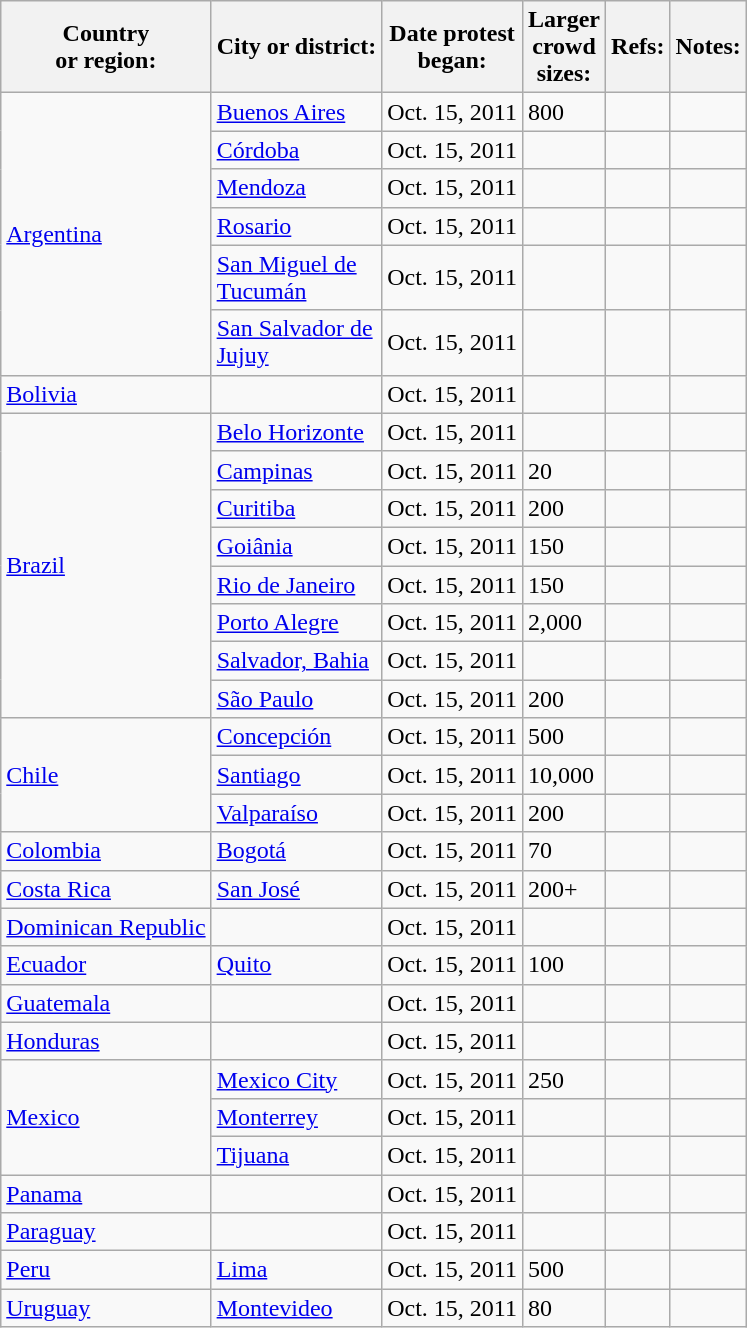<table class="wikitable sortable">
<tr>
<th>Country<br>or region:</th>
<th>City or district:</th>
<th>Date protest<br>began:</th>
<th>Larger<br>crowd<br>sizes:</th>
<th>Refs:</th>
<th>Notes:</th>
</tr>
<tr>
<td rowspan="6"><a href='#'>Argentina</a></td>
<td><a href='#'>Buenos Aires</a></td>
<td style=white-space:nowrap>Oct. 15, 2011</td>
<td>800</td>
<td></td>
<td></td>
</tr>
<tr>
<td><a href='#'>Córdoba</a></td>
<td>Oct. 15, 2011</td>
<td></td>
<td></td>
<td></td>
</tr>
<tr>
<td><a href='#'>Mendoza</a></td>
<td>Oct. 15, 2011</td>
<td></td>
<td></td>
<td></td>
</tr>
<tr>
<td><a href='#'>Rosario</a></td>
<td>Oct. 15, 2011</td>
<td></td>
<td></td>
<td></td>
</tr>
<tr>
<td><a href='#'>San Miguel de<br>Tucumán</a></td>
<td>Oct. 15, 2011</td>
<td></td>
<td></td>
<td></td>
</tr>
<tr>
<td><a href='#'>San Salvador de <br> Jujuy</a></td>
<td>Oct. 15, 2011</td>
<td></td>
<td></td>
<td></td>
</tr>
<tr>
<td><a href='#'>Bolivia</a></td>
<td></td>
<td>Oct. 15, 2011</td>
<td></td>
<td></td>
<td></td>
</tr>
<tr>
<td rowspan="8"><a href='#'>Brazil</a></td>
<td><a href='#'>Belo Horizonte</a></td>
<td>Oct. 15, 2011</td>
<td></td>
<td></td>
<td></td>
</tr>
<tr>
<td><a href='#'>Campinas</a></td>
<td>Oct. 15, 2011</td>
<td>20</td>
<td></td>
<td></td>
</tr>
<tr>
<td><a href='#'>Curitiba</a></td>
<td>Oct. 15, 2011</td>
<td>200</td>
<td></td>
<td></td>
</tr>
<tr>
<td><a href='#'>Goiânia</a></td>
<td>Oct. 15, 2011</td>
<td>150</td>
<td></td>
<td></td>
</tr>
<tr>
<td><a href='#'>Rio de Janeiro</a></td>
<td>Oct. 15, 2011</td>
<td>150</td>
<td></td>
<td></td>
</tr>
<tr>
<td><a href='#'>Porto Alegre</a></td>
<td>Oct. 15, 2011</td>
<td>2,000</td>
<td></td>
<td></td>
</tr>
<tr>
<td><a href='#'>Salvador, Bahia</a></td>
<td>Oct. 15, 2011</td>
<td></td>
<td></td>
<td></td>
</tr>
<tr>
<td><a href='#'>São Paulo</a></td>
<td>Oct. 15, 2011</td>
<td>200</td>
<td></td>
<td></td>
</tr>
<tr>
<td rowspan="3"><a href='#'>Chile</a></td>
<td><a href='#'>Concepción</a></td>
<td>Oct. 15, 2011</td>
<td>500</td>
<td></td>
<td></td>
</tr>
<tr>
<td><a href='#'>Santiago</a></td>
<td>Oct. 15, 2011</td>
<td>10,000</td>
<td></td>
<td></td>
</tr>
<tr>
<td><a href='#'>Valparaíso</a></td>
<td>Oct. 15, 2011</td>
<td>200</td>
<td></td>
<td></td>
</tr>
<tr>
<td><a href='#'>Colombia</a></td>
<td><a href='#'>Bogotá</a></td>
<td>Oct. 15, 2011</td>
<td>70</td>
<td></td>
<td></td>
</tr>
<tr>
<td><a href='#'>Costa Rica</a></td>
<td><a href='#'>San José</a></td>
<td>Oct. 15, 2011</td>
<td>200+</td>
<td></td>
<td></td>
</tr>
<tr>
<td><a href='#'>Dominican Republic</a></td>
<td></td>
<td>Oct. 15, 2011</td>
<td></td>
<td></td>
<td></td>
</tr>
<tr>
<td><a href='#'>Ecuador</a></td>
<td><a href='#'>Quito</a></td>
<td>Oct. 15, 2011</td>
<td>100</td>
<td></td>
<td></td>
</tr>
<tr>
<td><a href='#'>Guatemala</a></td>
<td></td>
<td>Oct. 15, 2011</td>
<td></td>
<td></td>
<td></td>
</tr>
<tr>
<td><a href='#'>Honduras</a></td>
<td></td>
<td>Oct. 15, 2011</td>
<td></td>
<td></td>
<td></td>
</tr>
<tr>
<td rowspan="3"><a href='#'>Mexico</a></td>
<td><a href='#'>Mexico City</a></td>
<td>Oct. 15, 2011</td>
<td>250</td>
<td></td>
<td></td>
</tr>
<tr>
<td><a href='#'>Monterrey</a></td>
<td>Oct. 15, 2011</td>
<td></td>
<td></td>
<td></td>
</tr>
<tr>
<td><a href='#'>Tijuana</a></td>
<td>Oct. 15, 2011</td>
<td></td>
<td></td>
<td></td>
</tr>
<tr>
<td><a href='#'>Panama</a></td>
<td></td>
<td>Oct. 15, 2011</td>
<td></td>
<td></td>
<td></td>
</tr>
<tr>
<td><a href='#'>Paraguay</a></td>
<td></td>
<td>Oct. 15, 2011</td>
<td></td>
<td></td>
<td></td>
</tr>
<tr>
<td><a href='#'>Peru</a></td>
<td><a href='#'>Lima</a></td>
<td>Oct. 15, 2011</td>
<td>500</td>
<td></td>
<td></td>
</tr>
<tr>
<td><a href='#'>Uruguay</a></td>
<td><a href='#'>Montevideo</a></td>
<td>Oct. 15, 2011</td>
<td>80</td>
<td></td>
<td></td>
</tr>
</table>
